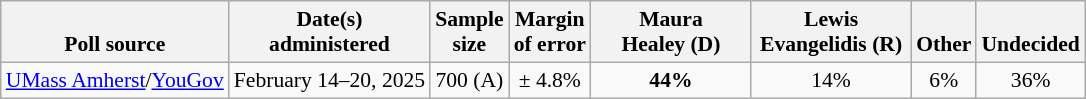<table class="wikitable" style="font-size:90%;text-align:center;">
<tr valign=bottom>
<th>Poll source</th>
<th>Date(s)<br>administered</th>
<th>Sample<br>size</th>
<th>Margin<br>of error</th>
<th style="width:100px;">Maura<br>Healey (D)</th>
<th style="width:100px;">Lewis<br>Evangelidis (R)</th>
<th>Other</th>
<th>Undecided</th>
</tr>
<tr>
<td style="text-align:left;"><a href='#'>UMass Amherst</a>/<a href='#'>YouGov</a></td>
<td>February 14–20, 2025</td>
<td>700 (A)</td>
<td>± 4.8%</td>
<td><strong>44%</strong></td>
<td>14%</td>
<td>6%</td>
<td>36%</td>
</tr>
</table>
